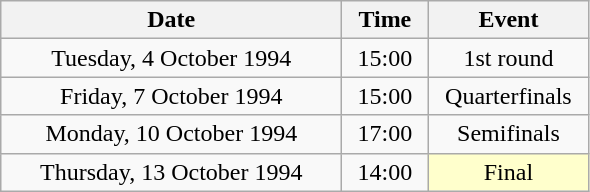<table class = "wikitable" style="text-align:center;">
<tr>
<th width=220>Date</th>
<th width=50>Time</th>
<th width=100>Event</th>
</tr>
<tr>
<td>Tuesday, 4 October 1994</td>
<td>15:00</td>
<td>1st round</td>
</tr>
<tr>
<td>Friday, 7 October 1994</td>
<td>15:00</td>
<td>Quarterfinals</td>
</tr>
<tr>
<td>Monday, 10 October 1994</td>
<td>17:00</td>
<td>Semifinals</td>
</tr>
<tr>
<td>Thursday, 13 October 1994</td>
<td>14:00</td>
<td bgcolor=ffffcc>Final</td>
</tr>
</table>
